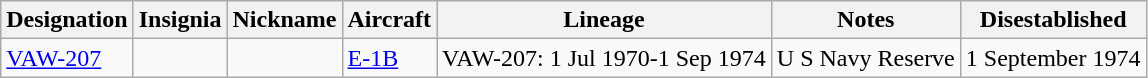<table class="wikitable">
<tr>
<th>Designation</th>
<th>Insignia</th>
<th>Nickname</th>
<th>Aircraft</th>
<th>Lineage</th>
<th>Notes</th>
<th>Disestablished</th>
</tr>
<tr>
<td><a href='#'>VAW-207</a></td>
<td></td>
<td></td>
<td><a href='#'>E-1B</a></td>
<td style="white-space: nowrap;">VAW-207: 1 Jul 1970-1 Sep 1974</td>
<td>U S Navy Reserve</td>
<td>1 September 1974</td>
</tr>
</table>
